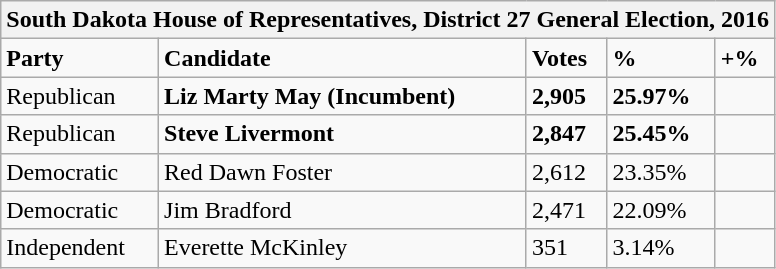<table class="wikitable">
<tr>
<th colspan="5">South Dakota House of Representatives, District 27 General Election, 2016</th>
</tr>
<tr>
<td><strong>Party</strong></td>
<td><strong>Candidate</strong></td>
<td><strong>Votes</strong></td>
<td><strong>%</strong></td>
<td><strong>+%</strong></td>
</tr>
<tr>
<td>Republican</td>
<td><strong>Liz Marty May (Incumbent)</strong></td>
<td><strong>2,905</strong></td>
<td><strong>25.97%</strong></td>
<td></td>
</tr>
<tr>
<td>Republican</td>
<td><strong>Steve Livermont</strong></td>
<td><strong>2,847</strong></td>
<td><strong>25.45%</strong></td>
<td></td>
</tr>
<tr>
<td>Democratic</td>
<td>Red Dawn Foster</td>
<td>2,612</td>
<td>23.35%</td>
<td></td>
</tr>
<tr>
<td>Democratic</td>
<td>Jim Bradford</td>
<td>2,471</td>
<td>22.09%</td>
<td></td>
</tr>
<tr>
<td>Independent</td>
<td>Everette McKinley</td>
<td>351</td>
<td>3.14%</td>
<td></td>
</tr>
</table>
